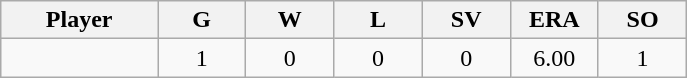<table class="wikitable sortable">
<tr>
<th bgcolor="#DDDDFF" width="16%">Player</th>
<th bgcolor="#DDDDFF" width="9%">G</th>
<th bgcolor="#DDDDFF" width="9%">W</th>
<th bgcolor="#DDDDFF" width="9%">L</th>
<th bgcolor="#DDDDFF" width="9%">SV</th>
<th bgcolor="#DDDDFF" width="9%">ERA</th>
<th bgcolor="#DDDDFF" width="9%">SO</th>
</tr>
<tr align="center">
<td></td>
<td>1</td>
<td>0</td>
<td>0</td>
<td>0</td>
<td>6.00</td>
<td>1</td>
</tr>
</table>
